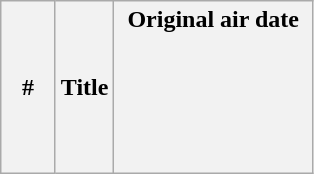<table class="wikitable plainrowheaders">
<tr>
<th style="width:29px;">#</th>
<th>Title</th>
<th style="width:125px;">Original air date<br><br><br><br><br><br></th>
</tr>
</table>
